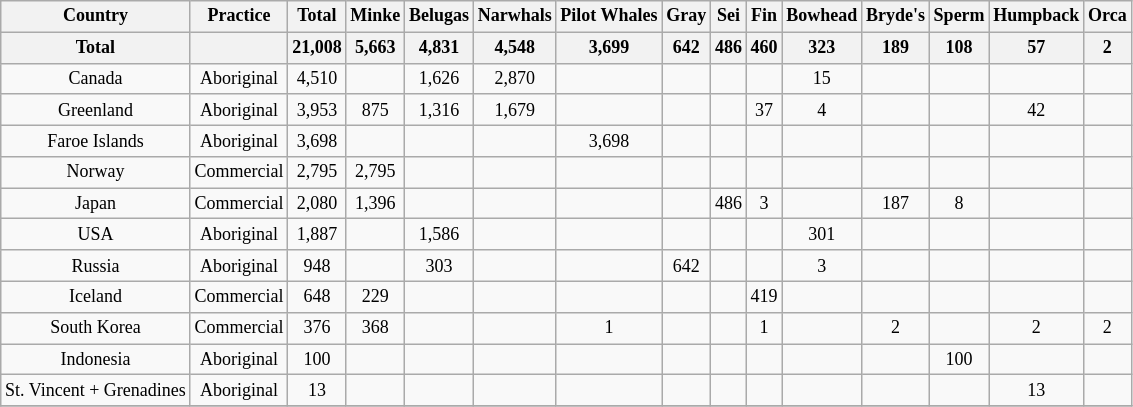<table class="wikitable sortable" style="font-size: 75%; text-align: center; width: auto;">
<tr>
<th>Country</th>
<th>Practice</th>
<th>Total</th>
<th>Minke</th>
<th>Belugas</th>
<th>Narwhals</th>
<th>Pilot Whales</th>
<th>Gray</th>
<th>Sei</th>
<th>Fin</th>
<th>Bowhead</th>
<th>Bryde's</th>
<th>Sperm</th>
<th>Humpback</th>
<th>Orca</th>
</tr>
<tr>
<th>Total</th>
<th></th>
<th>21,008</th>
<th>5,663</th>
<th>4,831</th>
<th>4,548</th>
<th>3,699</th>
<th>642</th>
<th>486</th>
<th>460</th>
<th>323</th>
<th>189</th>
<th>108</th>
<th>57</th>
<th>2</th>
</tr>
<tr>
<td>Canada</td>
<td>Aboriginal</td>
<td>4,510</td>
<td></td>
<td>1,626</td>
<td>2,870</td>
<td></td>
<td></td>
<td></td>
<td></td>
<td>15</td>
<td></td>
<td></td>
<td></td>
<td></td>
</tr>
<tr>
<td>Greenland</td>
<td>Aboriginal</td>
<td>3,953</td>
<td>875</td>
<td>1,316</td>
<td>1,679</td>
<td></td>
<td></td>
<td></td>
<td>37</td>
<td>4</td>
<td></td>
<td></td>
<td>42</td>
<td></td>
</tr>
<tr>
<td>Faroe Islands</td>
<td>Aboriginal</td>
<td>3,698</td>
<td></td>
<td></td>
<td></td>
<td>3,698</td>
<td></td>
<td></td>
<td></td>
<td></td>
<td></td>
<td></td>
<td></td>
<td></td>
</tr>
<tr>
<td>Norway</td>
<td>Commercial</td>
<td>2,795</td>
<td>2,795</td>
<td></td>
<td></td>
<td></td>
<td></td>
<td></td>
<td></td>
<td></td>
<td></td>
<td></td>
<td></td>
<td></td>
</tr>
<tr>
<td>Japan</td>
<td>Commercial</td>
<td>2,080</td>
<td>1,396</td>
<td></td>
<td></td>
<td></td>
<td></td>
<td>486</td>
<td>3</td>
<td></td>
<td>187</td>
<td>8</td>
<td></td>
<td></td>
</tr>
<tr>
<td>USA</td>
<td>Aboriginal</td>
<td>1,887</td>
<td></td>
<td>1,586</td>
<td></td>
<td></td>
<td></td>
<td></td>
<td></td>
<td>301</td>
<td></td>
<td></td>
<td></td>
<td></td>
</tr>
<tr>
<td>Russia</td>
<td>Aboriginal</td>
<td>948</td>
<td></td>
<td>303</td>
<td></td>
<td></td>
<td>642</td>
<td></td>
<td></td>
<td>3</td>
<td></td>
<td></td>
<td></td>
<td></td>
</tr>
<tr>
<td>Iceland</td>
<td>Commercial</td>
<td>648</td>
<td>229</td>
<td></td>
<td></td>
<td></td>
<td></td>
<td></td>
<td>419</td>
<td></td>
<td></td>
<td></td>
<td></td>
<td></td>
</tr>
<tr>
<td>South Korea</td>
<td>Commercial</td>
<td>376</td>
<td>368</td>
<td></td>
<td></td>
<td>1</td>
<td></td>
<td></td>
<td>1</td>
<td></td>
<td>2</td>
<td></td>
<td>2</td>
<td>2</td>
</tr>
<tr>
<td>Indonesia</td>
<td>Aboriginal</td>
<td>100</td>
<td></td>
<td></td>
<td></td>
<td></td>
<td></td>
<td></td>
<td></td>
<td></td>
<td></td>
<td>100</td>
<td></td>
<td></td>
</tr>
<tr>
<td>St. Vincent + Grenadines</td>
<td>Aboriginal</td>
<td>13</td>
<td></td>
<td></td>
<td></td>
<td></td>
<td></td>
<td></td>
<td></td>
<td></td>
<td></td>
<td></td>
<td>13</td>
<td></td>
</tr>
<tr>
</tr>
</table>
